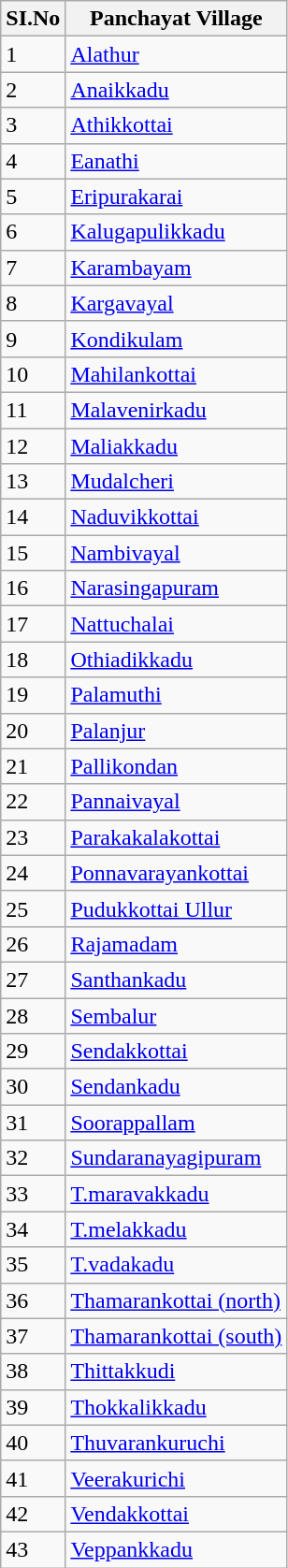<table class="wikitable sortable">
<tr>
<th>SI.No</th>
<th>Panchayat Village</th>
</tr>
<tr>
<td>1</td>
<td><a href='#'>Alathur</a></td>
</tr>
<tr>
<td>2</td>
<td><a href='#'>Anaikkadu</a></td>
</tr>
<tr>
<td>3</td>
<td><a href='#'>Athikkottai</a></td>
</tr>
<tr>
<td>4</td>
<td><a href='#'>Eanathi</a></td>
</tr>
<tr>
<td>5</td>
<td><a href='#'>Eripurakarai</a></td>
</tr>
<tr>
<td>6</td>
<td><a href='#'>Kalugapulikkadu</a></td>
</tr>
<tr>
<td>7</td>
<td><a href='#'>Karambayam</a></td>
</tr>
<tr>
<td>8</td>
<td><a href='#'>Kargavayal</a></td>
</tr>
<tr>
<td>9</td>
<td><a href='#'>Kondikulam</a></td>
</tr>
<tr>
<td>10</td>
<td><a href='#'>Mahilankottai</a></td>
</tr>
<tr>
<td>11</td>
<td><a href='#'>Malavenirkadu</a></td>
</tr>
<tr>
<td>12</td>
<td><a href='#'>Maliakkadu</a></td>
</tr>
<tr>
<td>13</td>
<td><a href='#'>Mudalcheri</a></td>
</tr>
<tr>
<td>14</td>
<td><a href='#'>Naduvikkottai</a></td>
</tr>
<tr>
<td>15</td>
<td><a href='#'>Nambivayal</a></td>
</tr>
<tr>
<td>16</td>
<td><a href='#'>Narasingapuram</a></td>
</tr>
<tr>
<td>17</td>
<td><a href='#'>Nattuchalai</a></td>
</tr>
<tr>
<td>18</td>
<td><a href='#'>Othiadikkadu</a></td>
</tr>
<tr>
<td>19</td>
<td><a href='#'>Palamuthi</a></td>
</tr>
<tr>
<td>20</td>
<td><a href='#'>Palanjur</a></td>
</tr>
<tr>
<td>21</td>
<td><a href='#'>Pallikondan</a></td>
</tr>
<tr>
<td>22</td>
<td><a href='#'>Pannaivayal</a></td>
</tr>
<tr>
<td>23</td>
<td><a href='#'>Parakakalakottai</a></td>
</tr>
<tr>
<td>24</td>
<td><a href='#'>Ponnavarayankottai</a></td>
</tr>
<tr>
<td>25</td>
<td><a href='#'>Pudukkottai Ullur</a></td>
</tr>
<tr>
<td>26</td>
<td><a href='#'>Rajamadam</a></td>
</tr>
<tr>
<td>27</td>
<td><a href='#'>Santhankadu</a></td>
</tr>
<tr>
<td>28</td>
<td><a href='#'>Sembalur</a></td>
</tr>
<tr>
<td>29</td>
<td><a href='#'>Sendakkottai</a></td>
</tr>
<tr>
<td>30</td>
<td><a href='#'>Sendankadu</a></td>
</tr>
<tr>
<td>31</td>
<td><a href='#'>Soorappallam</a></td>
</tr>
<tr>
<td>32</td>
<td><a href='#'>Sundaranayagipuram</a></td>
</tr>
<tr>
<td>33</td>
<td><a href='#'>T.maravakkadu</a></td>
</tr>
<tr>
<td>34</td>
<td><a href='#'>T.melakkadu</a></td>
</tr>
<tr>
<td>35</td>
<td><a href='#'>T.vadakadu</a></td>
</tr>
<tr>
<td>36</td>
<td><a href='#'>Thamarankottai (north)</a></td>
</tr>
<tr>
<td>37</td>
<td><a href='#'>Thamarankottai (south)</a></td>
</tr>
<tr>
<td>38</td>
<td><a href='#'>Thittakkudi</a></td>
</tr>
<tr>
<td>39</td>
<td><a href='#'>Thokkalikkadu</a></td>
</tr>
<tr>
<td>40</td>
<td><a href='#'>Thuvarankuruchi</a></td>
</tr>
<tr>
<td>41</td>
<td><a href='#'>Veerakurichi</a></td>
</tr>
<tr>
<td>42</td>
<td><a href='#'>Vendakkottai</a></td>
</tr>
<tr>
<td>43</td>
<td><a href='#'>Veppankkadu</a></td>
</tr>
</table>
